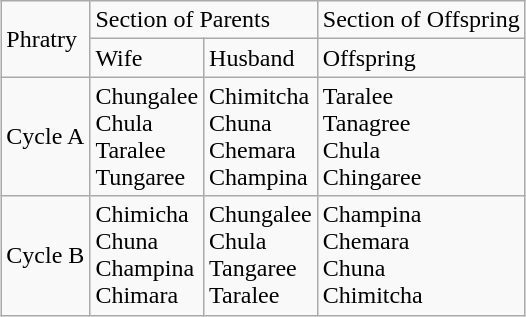<table class="wikitable" style="margin-left: auto; margin-right: auto; border: none;">
<tr>
<td rowspan="2">Phratry</td>
<td colspan="2">Section of Parents</td>
<td>Section of Offspring</td>
</tr>
<tr>
<td>Wife</td>
<td>Husband</td>
<td>Offspring</td>
</tr>
<tr>
<td>Cycle A</td>
<td>Chungalee<br>Chula<br>Taralee<br>Tungaree</td>
<td>Chimitcha<br>Chuna<br>Chemara<br>Champina</td>
<td>Taralee<br>Tanagree<br>Chula<br>Chingaree</td>
</tr>
<tr>
<td>Cycle B</td>
<td>Chimicha<br>Chuna<br>Champina<br>Chimara</td>
<td>Chungalee<br>Chula<br>Tangaree<br>Taralee</td>
<td>Champina<br>Chemara<br>Chuna<br>Chimitcha</td>
</tr>
</table>
